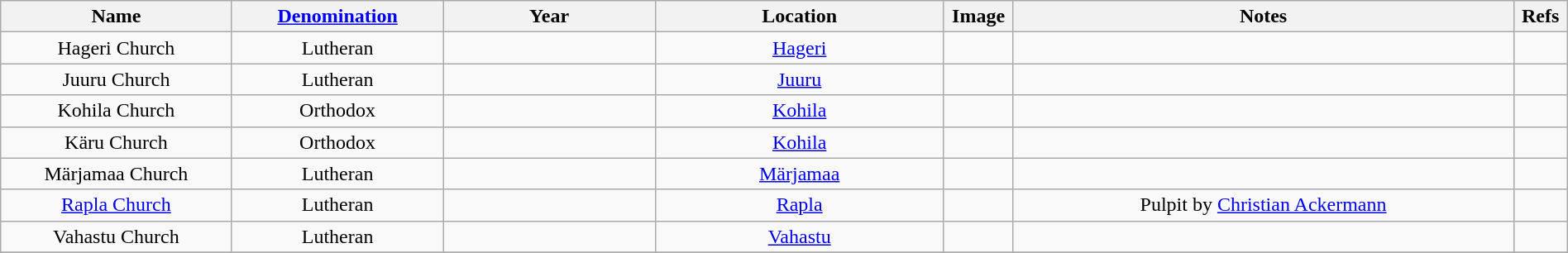<table class="wikitable sortable" style="width:100%; text-align: center">
<tr>
<th width = 12%>Name</th>
<th width = 11%><a href='#'>Denomination</a></th>
<th width = 11%>Year</th>
<th width = 15%>Location</th>
<th width =  2% class="unsortable">Image</th>
<th width = 26% class="unsortable">Notes</th>
<th width =  2% class="unsortable">Refs</th>
</tr>
<tr>
<td>Hageri Church</td>
<td>Lutheran</td>
<td></td>
<td><a href='#'>Hageri</a><br></td>
<td></td>
<td></td>
<td></td>
</tr>
<tr>
<td>Juuru Church</td>
<td>Lutheran</td>
<td></td>
<td><a href='#'>Juuru</a><br></td>
<td></td>
<td></td>
<td></td>
</tr>
<tr>
<td>Kohila Church</td>
<td>Orthodox</td>
<td></td>
<td><a href='#'>Kohila</a><br></td>
<td></td>
<td></td>
<td></td>
</tr>
<tr>
<td>Käru Church</td>
<td>Orthodox</td>
<td></td>
<td><a href='#'>Kohila</a><br></td>
<td></td>
<td></td>
<td></td>
</tr>
<tr>
<td>Märjamaa Church</td>
<td>Lutheran</td>
<td></td>
<td><a href='#'>Märjamaa</a><br></td>
<td></td>
<td></td>
<td></td>
</tr>
<tr>
<td><a href='#'>Rapla Church</a></td>
<td>Lutheran</td>
<td></td>
<td><a href='#'>Rapla</a><br></td>
<td></td>
<td>Pulpit by <a href='#'>Christian Ackermann</a></td>
<td></td>
</tr>
<tr>
<td>Vahastu Church</td>
<td>Lutheran</td>
<td></td>
<td><a href='#'>Vahastu</a><br></td>
<td></td>
<td></td>
<td></td>
</tr>
<tr>
</tr>
</table>
